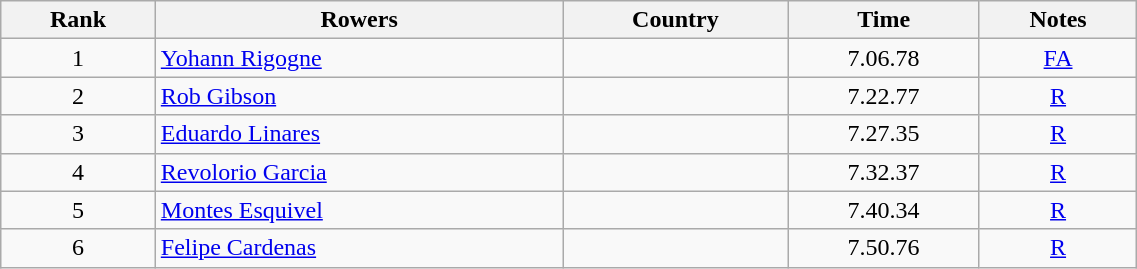<table class="wikitable" width=60% style="text-align:center">
<tr>
<th>Rank</th>
<th>Rowers</th>
<th>Country</th>
<th>Time</th>
<th>Notes</th>
</tr>
<tr>
<td>1</td>
<td align=left><a href='#'>Yohann Rigogne</a></td>
<td align=left></td>
<td>7.06.78</td>
<td><a href='#'>FA</a></td>
</tr>
<tr>
<td>2</td>
<td align=left><a href='#'>Rob Gibson</a></td>
<td align=left></td>
<td>7.22.77</td>
<td><a href='#'>R</a></td>
</tr>
<tr>
<td>3</td>
<td align=left><a href='#'>Eduardo Linares</a></td>
<td align=left></td>
<td>7.27.35</td>
<td><a href='#'>R</a></td>
</tr>
<tr>
<td>4</td>
<td align=left><a href='#'>Revolorio Garcia</a></td>
<td align=left></td>
<td>7.32.37</td>
<td><a href='#'>R</a></td>
</tr>
<tr>
<td>5</td>
<td align=left><a href='#'>Montes Esquivel</a></td>
<td align=left></td>
<td>7.40.34</td>
<td><a href='#'>R</a></td>
</tr>
<tr>
<td>6</td>
<td align=left><a href='#'>Felipe Cardenas</a></td>
<td align=left></td>
<td>7.50.76</td>
<td><a href='#'>R</a></td>
</tr>
</table>
